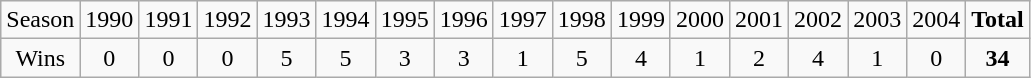<table class="wikitable sortable">
<tr>
<td>Season</td>
<td>1990</td>
<td>1991</td>
<td>1992</td>
<td>1993</td>
<td>1994</td>
<td>1995</td>
<td>1996</td>
<td>1997</td>
<td>1998</td>
<td>1999</td>
<td>2000</td>
<td>2001</td>
<td>2002</td>
<td>2003</td>
<td>2004</td>
<td><strong>Total</strong></td>
</tr>
<tr align=center>
<td>Wins</td>
<td>0</td>
<td>0</td>
<td>0</td>
<td>5</td>
<td>5</td>
<td>3</td>
<td>3</td>
<td>1</td>
<td>5</td>
<td>4</td>
<td>1</td>
<td>2</td>
<td>4</td>
<td>1</td>
<td>0</td>
<td><strong>34</strong></td>
</tr>
</table>
